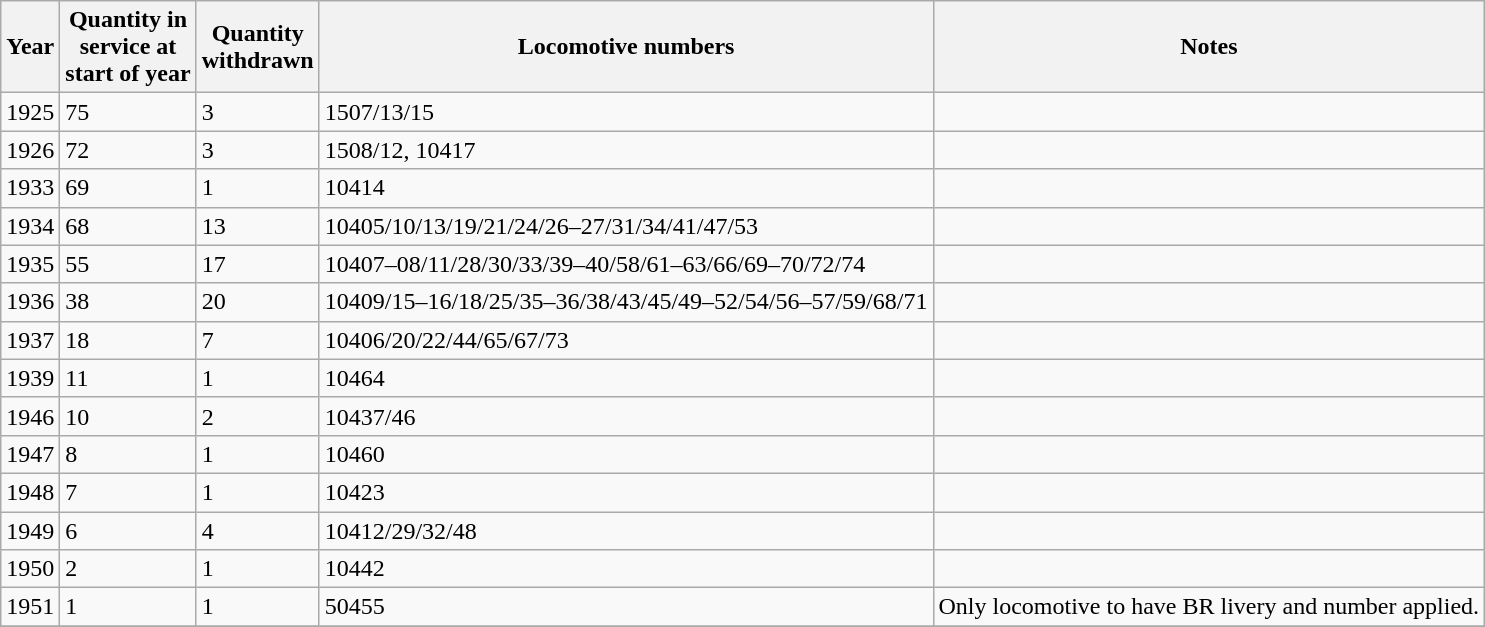<table class=wikitable>
<tr>
<th>Year</th>
<th>Quantity in<br>service at<br>start of year</th>
<th>Quantity<br>withdrawn</th>
<th>Locomotive numbers</th>
<th>Notes</th>
</tr>
<tr>
<td>1925</td>
<td>75</td>
<td>3</td>
<td>1507/13/15</td>
<td></td>
</tr>
<tr>
<td>1926</td>
<td>72</td>
<td>3</td>
<td>1508/12, 10417</td>
<td></td>
</tr>
<tr>
<td>1933</td>
<td>69</td>
<td>1</td>
<td>10414</td>
<td></td>
</tr>
<tr>
<td>1934</td>
<td>68</td>
<td>13</td>
<td>10405/10/13/19/21/24/26–27/31/34/41/47/53</td>
<td></td>
</tr>
<tr>
<td>1935</td>
<td>55</td>
<td>17</td>
<td>10407–08/11/28/30/33/39–40/58/61–63/66/69–70/72/74</td>
<td></td>
</tr>
<tr>
<td>1936</td>
<td>38</td>
<td>20</td>
<td>10409/15–16/18/25/35–36/38/43/45/49–52/54/56–57/59/68/71</td>
<td></td>
</tr>
<tr>
<td>1937</td>
<td>18</td>
<td>7</td>
<td>10406/20/22/44/65/67/73</td>
<td></td>
</tr>
<tr>
<td>1939</td>
<td>11</td>
<td>1</td>
<td>10464</td>
<td></td>
</tr>
<tr>
<td>1946</td>
<td>10</td>
<td>2</td>
<td>10437/46</td>
<td></td>
</tr>
<tr>
<td>1947</td>
<td>8</td>
<td>1</td>
<td>10460</td>
<td></td>
</tr>
<tr>
<td>1948</td>
<td>7</td>
<td>1</td>
<td>10423</td>
<td></td>
</tr>
<tr>
<td>1949</td>
<td>6</td>
<td>4</td>
<td>10412/29/32/48</td>
<td></td>
</tr>
<tr>
<td>1950</td>
<td>2</td>
<td>1</td>
<td>10442</td>
<td></td>
</tr>
<tr>
<td>1951</td>
<td>1</td>
<td>1</td>
<td>50455</td>
<td>Only locomotive to have BR livery and number applied.</td>
</tr>
<tr>
</tr>
</table>
